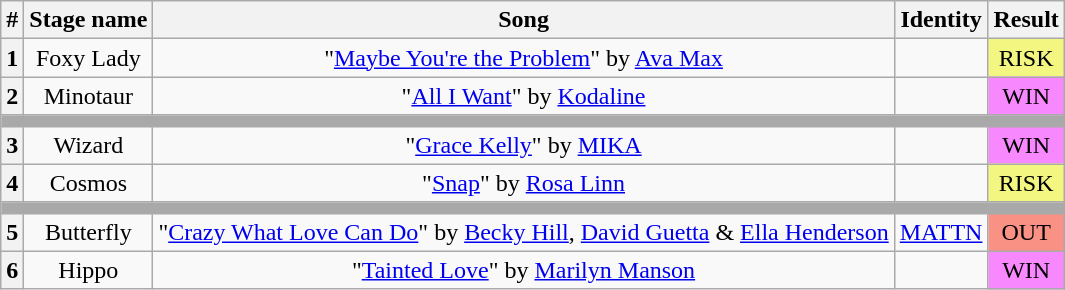<table class="wikitable plainrowheaders" style="text-align: center;">
<tr>
<th>#</th>
<th>Stage name</th>
<th>Song</th>
<th>Identity</th>
<th>Result</th>
</tr>
<tr>
<th>1</th>
<td>Foxy Lady</td>
<td>"<a href='#'>Maybe You're the Problem</a>" by <a href='#'>Ava Max</a></td>
<td></td>
<td bgcolor=#F3F781>RISK</td>
</tr>
<tr>
<th>2</th>
<td>Minotaur</td>
<td>"<a href='#'>All I Want</a>" by <a href='#'>Kodaline</a></td>
<td></td>
<td bgcolor="#F888FD">WIN</td>
</tr>
<tr>
<td colspan="5" style="background:darkgray"></td>
</tr>
<tr>
<th>3</th>
<td>Wizard</td>
<td>"<a href='#'>Grace Kelly</a>" by <a href='#'>MIKA</a></td>
<td></td>
<td bgcolor="#F888FD">WIN</td>
</tr>
<tr>
<th>4</th>
<td>Cosmos</td>
<td>"<a href='#'>Snap</a>" by <a href='#'>Rosa Linn</a></td>
<td></td>
<td bgcolor=#F3F781>RISK</td>
</tr>
<tr>
<td colspan="5" style="background:darkgray"></td>
</tr>
<tr>
<th>5</th>
<td>Butterfly</td>
<td>"<a href='#'>Crazy What Love Can Do</a>" by <a href='#'>Becky Hill</a>, <a href='#'>David Guetta</a> & <a href='#'>Ella Henderson</a></td>
<td><a href='#'>MATTN</a></td>
<td bgcolor="#F99185">OUT</td>
</tr>
<tr>
<th>6</th>
<td>Hippo</td>
<td>"<a href='#'>Tainted Love</a>" by <a href='#'>Marilyn Manson</a></td>
<td></td>
<td bgcolor="#F888FD">WIN</td>
</tr>
</table>
